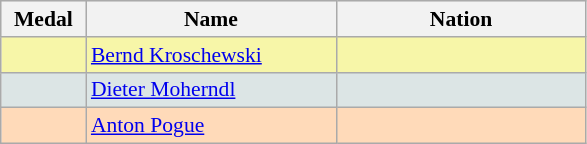<table class=wikitable style="border:1px solid #AAAAAA;font-size:90%">
<tr bgcolor="#E4E4E4">
<th width=50>Medal</th>
<th width=160>Name</th>
<th width=160>Nation</th>
</tr>
<tr bgcolor="#F7F6A8">
<td align="center"></td>
<td><a href='#'>Bernd Kroschewski</a></td>
<td></td>
</tr>
<tr bgcolor="#DCE5E5">
<td align="center"></td>
<td><a href='#'>Dieter Moherndl</a></td>
<td></td>
</tr>
<tr bgcolor="#FFDAB9">
<td align="center"></td>
<td><a href='#'>Anton Pogue</a></td>
<td></td>
</tr>
</table>
